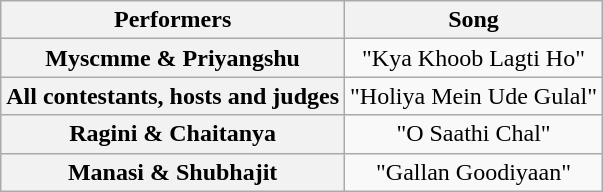<table class="wikitable unsortable" style="text-align:center">
<tr>
<th scope="col">Performers</th>
<th scope="col">Song</th>
</tr>
<tr>
<th>Myscmme & Priyangshu</th>
<td>"Kya Khoob Lagti Ho"</td>
</tr>
<tr>
<th scope="row">All contestants, hosts and judges</th>
<td>"Holiya Mein Ude Gulal"</td>
</tr>
<tr>
<th>Ragini & Chaitanya</th>
<td>"O Saathi Chal"</td>
</tr>
<tr>
<th>Manasi & Shubhajit</th>
<td>"Gallan Goodiyaan"</td>
</tr>
</table>
